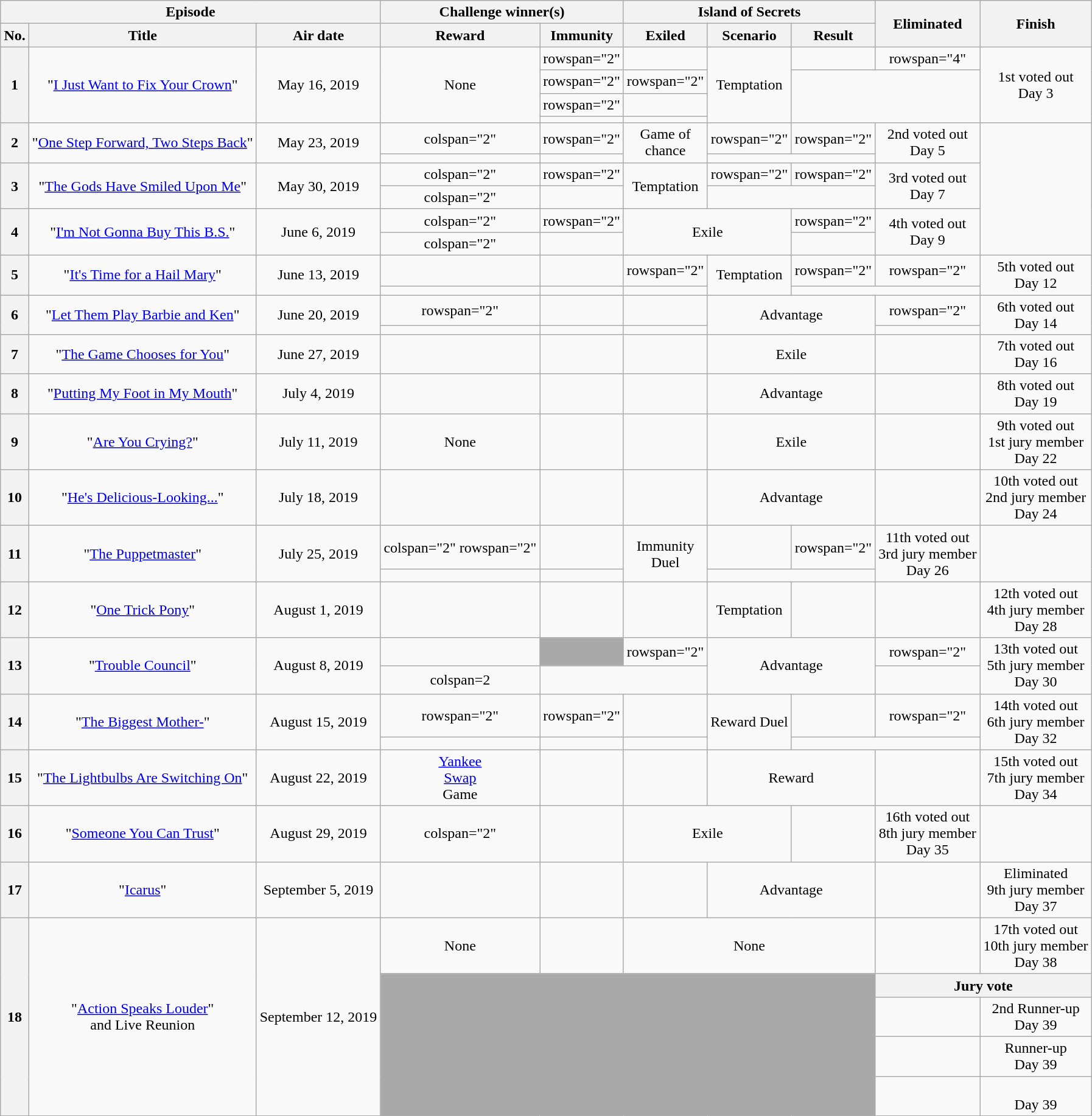<table class="wikitable" style="margin:auto; text-align:center">
<tr>
<th colspan=3>Episode</th>
<th colspan=2>Challenge winner(s)</th>
<th colspan="3">Island of Secrets</th>
<th rowspan="2">Eliminated</th>
<th rowspan="2">Finish</th>
</tr>
<tr>
<th>No.</th>
<th>Title</th>
<th>Air date</th>
<th>Reward</th>
<th>Immunity</th>
<th>Exiled</th>
<th>Scenario</th>
<th>Result</th>
</tr>
<tr>
<th rowspan="4">1</th>
<td rowspan="4">"<a href='#'>I Just Want to Fix Your Crown</a>"</td>
<td rowspan="4">May 16, 2019</td>
<td rowspan="4">None</td>
<td>rowspan="2" </td>
<td></td>
<td rowspan="4">Temptation</td>
<td></td>
<td>rowspan="4" </td>
<td rowspan="4">1st voted out<br>Day 3</td>
</tr>
<tr>
<td>rowspan="2" </td>
<td>rowspan="2" </td>
</tr>
<tr>
<td>rowspan="2" </td>
</tr>
<tr>
<td></td>
<td></td>
</tr>
<tr>
<th rowspan="2">2</th>
<td rowspan="2">"<a href='#'>One Step Forward, Two Steps Back</a>"</td>
<td rowspan="2">May 23, 2019</td>
<td>colspan="2" </td>
<td>rowspan="2" </td>
<td rowspan="2">Game of<br>chance</td>
<td>rowspan="2" </td>
<td>rowspan="2" </td>
<td rowspan="2">2nd voted out<br>Day 5</td>
</tr>
<tr>
<td></td>
<td></td>
</tr>
<tr>
<th rowspan="2">3</th>
<td rowspan="2">"<a href='#'>The Gods Have Smiled Upon Me</a>"</td>
<td rowspan="2">May 30, 2019</td>
<td>colspan="2" </td>
<td>rowspan="2" </td>
<td rowspan="2">Temptation</td>
<td>rowspan="2" </td>
<td>rowspan="2" </td>
<td rowspan="2">3rd voted out<br>Day 7</td>
</tr>
<tr>
<td>colspan="2" </td>
</tr>
<tr>
<th rowspan="2">4</th>
<td rowspan="2">"<a href='#'>I'm Not Gonna Buy This B.S.</a>"</td>
<td rowspan="2">June 6, 2019</td>
<td>colspan="2" </td>
<td>rowspan="2" </td>
<td colspan="2" rowspan="2">Exile</td>
<td>rowspan="2" </td>
<td rowspan="2">4th voted out<br>Day 9</td>
</tr>
<tr>
<td>colspan="2" </td>
</tr>
<tr>
<th rowspan="2">5</th>
<td rowspan="2">"<a href='#'>It's Time for a Hail Mary</a>"</td>
<td rowspan="2">June 13, 2019</td>
<td></td>
<td></td>
<td>rowspan="2" </td>
<td rowspan="2">Temptation</td>
<td>rowspan="2" </td>
<td>rowspan="2" </td>
<td rowspan="2">5th voted out<br>Day 12</td>
</tr>
<tr>
<td></td>
<td></td>
</tr>
<tr>
<th rowspan="2">6</th>
<td rowspan="2">"<a href='#'>Let Them Play Barbie and Ken</a>"</td>
<td rowspan="2">June 20, 2019</td>
<td>rowspan="2" </td>
<td></td>
<td></td>
<td colspan="2" rowspan="2">Advantage</td>
<td>rowspan="2" </td>
<td rowspan="2">6th voted out<br>Day 14</td>
</tr>
<tr>
<td></td>
<td></td>
</tr>
<tr>
<th>7</th>
<td>"<a href='#'>The Game Chooses for You</a>"</td>
<td>June 27, 2019</td>
<td></td>
<td></td>
<td></td>
<td colspan="2">Exile</td>
<td></td>
<td>7th voted out<br>Day 16</td>
</tr>
<tr>
<th>8</th>
<td>"<a href='#'>Putting My Foot in My Mouth</a>"</td>
<td>July 4, 2019</td>
<td></td>
<td></td>
<td></td>
<td colspan="2">Advantage</td>
<td></td>
<td>8th voted out<br>Day 19</td>
</tr>
<tr>
<th>9</th>
<td>"<a href='#'>Are You Crying?</a>"</td>
<td>July 11, 2019</td>
<td>None</td>
<td></td>
<td></td>
<td colspan="2">Exile</td>
<td></td>
<td>9th voted out<br>1st jury member<br>Day 22</td>
</tr>
<tr>
<th>10</th>
<td>"<a href='#'>He's Delicious-Looking...</a>"</td>
<td>July 18, 2019</td>
<td></td>
<td></td>
<td></td>
<td colspan="2">Advantage</td>
<td></td>
<td>10th voted out<br>2nd jury member<br>Day 24</td>
</tr>
<tr>
<th rowspan="2">11</th>
<td rowspan="2">"<a href='#'>The Puppetmaster</a>"</td>
<td rowspan="2">July 25, 2019</td>
<td>colspan="2" rowspan="2" </td>
<td></td>
<td rowspan="2">Immunity<br>Duel</td>
<td></td>
<td>rowspan="2" </td>
<td rowspan="2">11th voted out<br>3rd jury member<br>Day 26</td>
</tr>
<tr>
<td></td>
<td></td>
</tr>
<tr>
<th>12</th>
<td>"<a href='#'>One Trick Pony</a>"</td>
<td>August 1, 2019</td>
<td></td>
<td></td>
<td></td>
<td>Temptation</td>
<td></td>
<td></td>
<td>12th voted out<br>4th jury member<br>Day 28</td>
</tr>
<tr>
<th rowspan="2">13</th>
<td rowspan="2">"<a href='#'>Trouble Council</a>"</td>
<td rowspan="2">August 8, 2019</td>
<td></td>
<td bgcolor="darkgray"></td>
<td>rowspan="2" </td>
<td rowspan="2"colspan="2">Advantage</td>
<td>rowspan="2" </td>
<td rowspan="2">13th voted out<br>5th jury member<br>Day 30</td>
</tr>
<tr>
<td>colspan=2 </td>
</tr>
<tr>
<th rowspan="2">14</th>
<td rowspan="2">"<a href='#'>The Biggest Mother-</a>"</td>
<td rowspan="2">August 15, 2019</td>
<td>rowspan="2" </td>
<td>rowspan="2" </td>
<td></td>
<td rowspan="2">Reward Duel</td>
<td></td>
<td>rowspan="2"</td>
<td rowspan="2">14th voted out<br>6th jury member<br>Day 32</td>
</tr>
<tr>
<td></td>
<td></td>
</tr>
<tr>
<th>15</th>
<td>"<a href='#'>The Lightbulbs Are Switching On</a>"</td>
<td>August 22, 2019</td>
<td><a href='#'>Yankee<br>Swap</a><br>Game</td>
<td></td>
<td></td>
<td colspan="2">Reward</td>
<td></td>
<td>15th voted out<br>7th jury member<br>Day 34</td>
</tr>
<tr>
<th>16</th>
<td>"<a href='#'>Someone You Can Trust</a>"</td>
<td>August 29, 2019</td>
<td>colspan="2"</td>
<td></td>
<td colspan="2">Exile</td>
<td></td>
<td>16th voted out<br>8th jury member<br>Day 35</td>
</tr>
<tr>
<th>17</th>
<td>"<a href='#'>Icarus</a>"</td>
<td>September 5, 2019</td>
<td></td>
<td></td>
<td></td>
<td colspan="2">Advantage</td>
<td></td>
<td>Eliminated<br>9th jury member<br>Day 37</td>
</tr>
<tr>
<th rowspan="5">18</th>
<td rowspan="5">"<a href='#'>Action Speaks Louder</a>"<br>and Live Reunion</td>
<td rowspan="5">September 12, 2019</td>
<td>None</td>
<td></td>
<td colspan="3">None</td>
<td></td>
<td>17th voted out<br>10th jury member<br>Day 38</td>
</tr>
<tr>
<td rowspan="4" colspan="5" bgcolor="darkgray"></td>
<th colspan="2"><strong>Jury vote</strong></th>
</tr>
<tr>
<td></td>
<td>2nd Runner-up<br>Day 39</td>
</tr>
<tr>
<td></td>
<td>Runner-up<br>Day 39</td>
</tr>
<tr>
<td></td>
<td><br>Day 39</td>
</tr>
</table>
